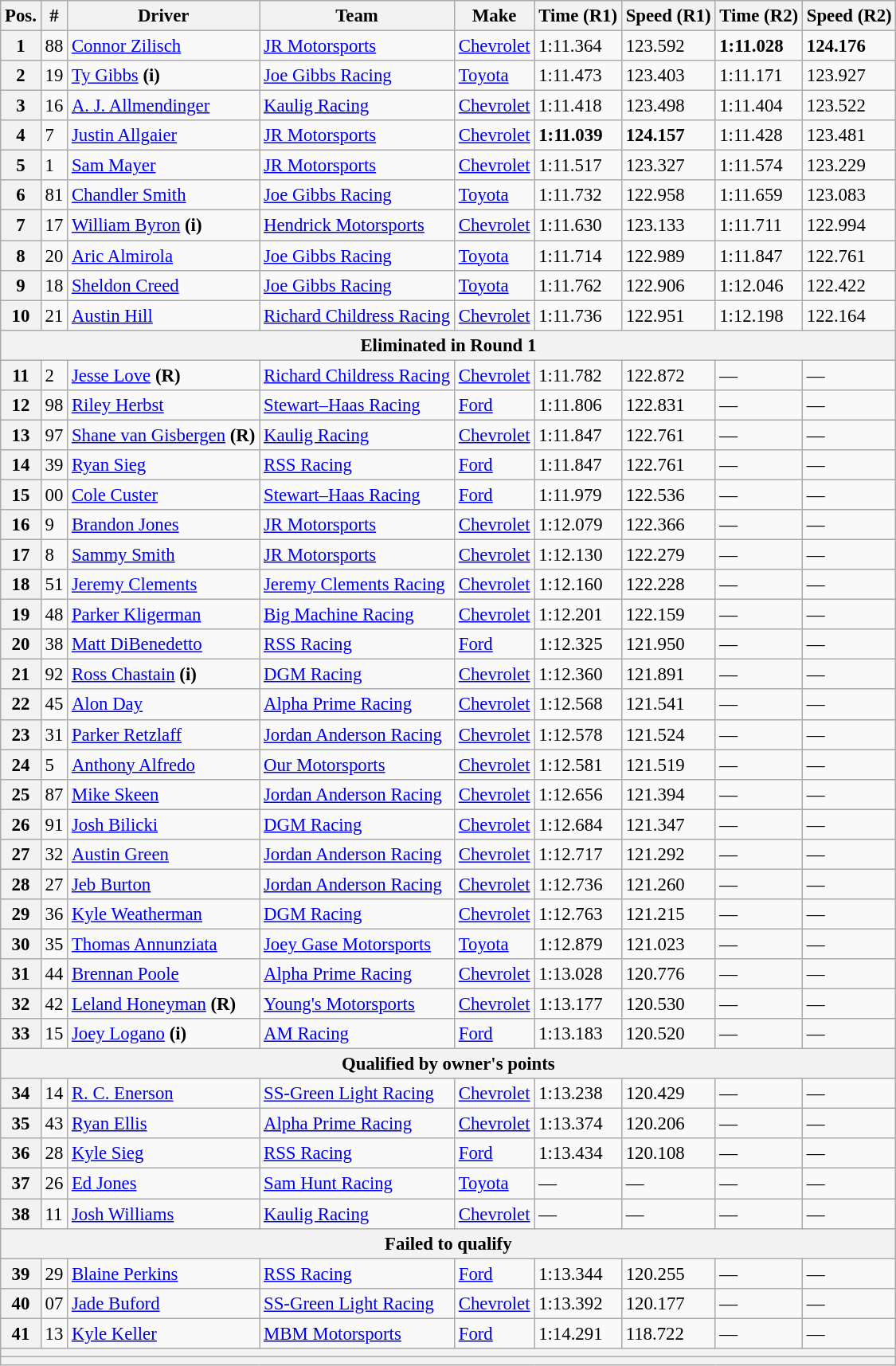<table class="wikitable" style="font-size:95%">
<tr>
<th>Pos.</th>
<th>#</th>
<th>Driver</th>
<th>Team</th>
<th>Make</th>
<th>Time (R1)</th>
<th>Speed (R1)</th>
<th>Time (R2)</th>
<th>Speed (R2)</th>
</tr>
<tr>
<th>1</th>
<td>88</td>
<td nowrap=""><a href='#'>Connor Zilisch</a></td>
<td><a href='#'>JR Motorsports</a></td>
<td><a href='#'>Chevrolet</a></td>
<td>1:11.364</td>
<td>123.592</td>
<td><strong>1:11.028</strong></td>
<td><strong>124.176</strong></td>
</tr>
<tr>
<th>2</th>
<td>19</td>
<td><a href='#'>Ty Gibbs</a> <strong>(i)</strong></td>
<td><a href='#'>Joe Gibbs Racing</a></td>
<td><a href='#'>Toyota</a></td>
<td>1:11.473</td>
<td>123.403</td>
<td>1:11.171</td>
<td>123.927</td>
</tr>
<tr>
<th>3</th>
<td>16</td>
<td><a href='#'>A. J. Allmendinger</a></td>
<td><a href='#'>Kaulig Racing</a></td>
<td><a href='#'>Chevrolet</a></td>
<td>1:11.418</td>
<td>123.498</td>
<td>1:11.404</td>
<td>123.522</td>
</tr>
<tr>
<th>4</th>
<td>7</td>
<td><a href='#'>Justin Allgaier</a></td>
<td><a href='#'>JR Motorsports</a></td>
<td><a href='#'>Chevrolet</a></td>
<td><strong>1:11.039</strong></td>
<td><strong>124.157</strong></td>
<td>1:11.428</td>
<td>123.481</td>
</tr>
<tr>
<th>5</th>
<td>1</td>
<td><a href='#'>Sam Mayer</a></td>
<td><a href='#'>JR Motorsports</a></td>
<td><a href='#'>Chevrolet</a></td>
<td>1:11.517</td>
<td>123.327</td>
<td>1:11.574</td>
<td>123.229</td>
</tr>
<tr>
<th>6</th>
<td>81</td>
<td><a href='#'>Chandler Smith</a></td>
<td nowrap=""><a href='#'>Joe Gibbs Racing</a></td>
<td><a href='#'>Toyota</a></td>
<td>1:11.732</td>
<td>122.958</td>
<td>1:11.659</td>
<td>123.083</td>
</tr>
<tr>
<th>7</th>
<td>17</td>
<td nowrap=""><a href='#'>William Byron</a> <strong>(i)</strong></td>
<td><a href='#'>Hendrick Motorsports</a></td>
<td><a href='#'>Chevrolet</a></td>
<td>1:11.630</td>
<td>123.133</td>
<td>1:11.711</td>
<td>122.994</td>
</tr>
<tr>
<th>8</th>
<td>20</td>
<td><a href='#'>Aric Almirola</a></td>
<td><a href='#'>Joe Gibbs Racing</a></td>
<td><a href='#'>Toyota</a></td>
<td>1:11.714</td>
<td>122.989</td>
<td>1:11.847</td>
<td>122.761</td>
</tr>
<tr>
<th>9</th>
<td>18</td>
<td><a href='#'>Sheldon Creed</a></td>
<td><a href='#'>Joe Gibbs Racing</a></td>
<td><a href='#'>Toyota</a></td>
<td>1:11.762</td>
<td>122.906</td>
<td>1:12.046</td>
<td>122.422</td>
</tr>
<tr>
<th>10</th>
<td>21</td>
<td><a href='#'>Austin Hill</a></td>
<td><a href='#'>Richard Childress Racing</a></td>
<td><a href='#'>Chevrolet</a></td>
<td>1:11.736</td>
<td>122.951</td>
<td>1:12.198</td>
<td>122.164</td>
</tr>
<tr>
<th colspan="9">Eliminated in Round 1</th>
</tr>
<tr>
<th>11</th>
<td>2</td>
<td><a href='#'>Jesse Love</a> <strong>(R)</strong></td>
<td><a href='#'>Richard Childress Racing</a></td>
<td><a href='#'>Chevrolet</a></td>
<td>1:11.782</td>
<td>122.872</td>
<td>—</td>
<td>—</td>
</tr>
<tr>
<th>12</th>
<td>98</td>
<td><a href='#'>Riley Herbst</a></td>
<td><a href='#'>Stewart–Haas Racing</a></td>
<td><a href='#'>Ford</a></td>
<td>1:11.806</td>
<td>122.831</td>
<td>—</td>
<td>—</td>
</tr>
<tr>
<th>13</th>
<td>97</td>
<td><a href='#'>Shane van Gisbergen</a> <strong>(R)</strong></td>
<td><a href='#'>Kaulig Racing</a></td>
<td><a href='#'>Chevrolet</a></td>
<td>1:11.847</td>
<td>122.761</td>
<td>—</td>
<td>—</td>
</tr>
<tr>
<th>14</th>
<td>39</td>
<td><a href='#'>Ryan Sieg</a></td>
<td><a href='#'>RSS Racing</a></td>
<td><a href='#'>Ford</a></td>
<td>1:11.847</td>
<td>122.761</td>
<td>—</td>
<td>—</td>
</tr>
<tr>
<th>15</th>
<td>00</td>
<td><a href='#'>Cole Custer</a></td>
<td><a href='#'>Stewart–Haas Racing</a></td>
<td><a href='#'>Ford</a></td>
<td>1:11.979</td>
<td>122.536</td>
<td>—</td>
<td>—</td>
</tr>
<tr>
<th>16</th>
<td>9</td>
<td><a href='#'>Brandon Jones</a></td>
<td><a href='#'>JR Motorsports</a></td>
<td><a href='#'>Chevrolet</a></td>
<td>1:12.079</td>
<td>122.366</td>
<td>—</td>
<td>—</td>
</tr>
<tr>
<th>17</th>
<td>8</td>
<td><a href='#'>Sammy Smith</a></td>
<td><a href='#'>JR Motorsports</a></td>
<td><a href='#'>Chevrolet</a></td>
<td>1:12.130</td>
<td>122.279</td>
<td>—</td>
<td>—</td>
</tr>
<tr>
<th>18</th>
<td>51</td>
<td><a href='#'>Jeremy Clements</a></td>
<td><a href='#'>Jeremy Clements Racing</a></td>
<td><a href='#'>Chevrolet</a></td>
<td>1:12.160</td>
<td>122.228</td>
<td>—</td>
<td>—</td>
</tr>
<tr>
<th>19</th>
<td>48</td>
<td><a href='#'>Parker Kligerman</a></td>
<td><a href='#'>Big Machine Racing</a></td>
<td><a href='#'>Chevrolet</a></td>
<td>1:12.201</td>
<td>122.159</td>
<td>—</td>
<td>—</td>
</tr>
<tr>
<th>20</th>
<td>38</td>
<td><a href='#'>Matt DiBenedetto</a></td>
<td><a href='#'>RSS Racing</a></td>
<td><a href='#'>Ford</a></td>
<td>1:12.325</td>
<td>121.950</td>
<td>—</td>
<td>—</td>
</tr>
<tr>
<th>21</th>
<td>92</td>
<td><a href='#'>Ross Chastain</a> <strong>(i)</strong></td>
<td><a href='#'>DGM Racing</a></td>
<td><a href='#'>Chevrolet</a></td>
<td>1:12.360</td>
<td>121.891</td>
<td>—</td>
<td>—</td>
</tr>
<tr>
<th>22</th>
<td>45</td>
<td><a href='#'>Alon Day</a></td>
<td><a href='#'>Alpha Prime Racing</a></td>
<td><a href='#'>Chevrolet</a></td>
<td>1:12.568</td>
<td>121.541</td>
<td>—</td>
<td>—</td>
</tr>
<tr>
<th>23</th>
<td>31</td>
<td><a href='#'>Parker Retzlaff</a></td>
<td><a href='#'>Jordan Anderson Racing</a></td>
<td><a href='#'>Chevrolet</a></td>
<td>1:12.578</td>
<td>121.524</td>
<td>—</td>
<td>—</td>
</tr>
<tr>
<th>24</th>
<td>5</td>
<td><a href='#'>Anthony Alfredo</a></td>
<td><a href='#'>Our Motorsports</a></td>
<td><a href='#'>Chevrolet</a></td>
<td>1:12.581</td>
<td>121.519</td>
<td>—</td>
<td>—</td>
</tr>
<tr>
<th>25</th>
<td>87</td>
<td><a href='#'>Mike Skeen</a></td>
<td><a href='#'>Jordan Anderson Racing</a></td>
<td><a href='#'>Chevrolet</a></td>
<td>1:12.656</td>
<td>121.394</td>
<td>—</td>
<td>—</td>
</tr>
<tr>
<th>26</th>
<td>91</td>
<td><a href='#'>Josh Bilicki</a></td>
<td><a href='#'>DGM Racing</a></td>
<td><a href='#'>Chevrolet</a></td>
<td>1:12.684</td>
<td>121.347</td>
<td>—</td>
<td>—</td>
</tr>
<tr>
<th>27</th>
<td>32</td>
<td><a href='#'>Austin Green</a></td>
<td><a href='#'>Jordan Anderson Racing</a></td>
<td><a href='#'>Chevrolet</a></td>
<td>1:12.717</td>
<td>121.292</td>
<td>—</td>
<td>—</td>
</tr>
<tr>
<th>28</th>
<td>27</td>
<td><a href='#'>Jeb Burton</a></td>
<td><a href='#'>Jordan Anderson Racing</a></td>
<td><a href='#'>Chevrolet</a></td>
<td>1:12.736</td>
<td>121.260</td>
<td>—</td>
<td>—</td>
</tr>
<tr>
<th>29</th>
<td>36</td>
<td><a href='#'>Kyle Weatherman</a></td>
<td><a href='#'>DGM Racing</a></td>
<td><a href='#'>Chevrolet</a></td>
<td>1:12.763</td>
<td>121.215</td>
<td>—</td>
<td>—</td>
</tr>
<tr>
<th>30</th>
<td>35</td>
<td><a href='#'>Thomas Annunziata</a></td>
<td><a href='#'>Joey Gase Motorsports</a></td>
<td><a href='#'>Toyota</a></td>
<td>1:12.879</td>
<td>121.023</td>
<td>—</td>
<td>—</td>
</tr>
<tr>
<th>31</th>
<td>44</td>
<td><a href='#'>Brennan Poole</a></td>
<td><a href='#'>Alpha Prime Racing</a></td>
<td><a href='#'>Chevrolet</a></td>
<td>1:13.028</td>
<td>120.776</td>
<td>—</td>
<td>—</td>
</tr>
<tr>
<th>32</th>
<td>42</td>
<td><a href='#'>Leland Honeyman</a> <strong>(R)</strong></td>
<td><a href='#'>Young's Motorsports</a></td>
<td><a href='#'>Chevrolet</a></td>
<td>1:13.177</td>
<td>120.530</td>
<td>—</td>
<td>—</td>
</tr>
<tr>
<th>33</th>
<td>15</td>
<td><a href='#'>Joey Logano</a> <strong>(i)</strong></td>
<td><a href='#'>AM Racing</a></td>
<td><a href='#'>Ford</a></td>
<td>1:13.183</td>
<td>120.520</td>
<td>—</td>
<td>—</td>
</tr>
<tr>
<th colspan="9">Qualified by owner's points</th>
</tr>
<tr>
<th>34</th>
<td>14</td>
<td><a href='#'>R. C. Enerson</a></td>
<td><a href='#'>SS-Green Light Racing</a></td>
<td><a href='#'>Chevrolet</a></td>
<td>1:13.238</td>
<td>120.429</td>
<td>—</td>
<td>—</td>
</tr>
<tr>
<th>35</th>
<td>43</td>
<td><a href='#'>Ryan Ellis</a></td>
<td><a href='#'>Alpha Prime Racing</a></td>
<td><a href='#'>Chevrolet</a></td>
<td>1:13.374</td>
<td>120.206</td>
<td>—</td>
<td>—</td>
</tr>
<tr>
<th>36</th>
<td>28</td>
<td><a href='#'>Kyle Sieg</a></td>
<td><a href='#'>RSS Racing</a></td>
<td><a href='#'>Ford</a></td>
<td>1:13.434</td>
<td>120.108</td>
<td>—</td>
<td>—</td>
</tr>
<tr>
<th>37</th>
<td>26</td>
<td><a href='#'>Ed Jones</a></td>
<td><a href='#'>Sam Hunt Racing</a></td>
<td><a href='#'>Toyota</a></td>
<td>—</td>
<td>—</td>
<td>—</td>
<td>—</td>
</tr>
<tr>
<th>38</th>
<td>11</td>
<td><a href='#'>Josh Williams</a></td>
<td><a href='#'>Kaulig Racing</a></td>
<td><a href='#'>Chevrolet</a></td>
<td>—</td>
<td>—</td>
<td>—</td>
<td>—</td>
</tr>
<tr>
<th colspan="9">Failed to qualify</th>
</tr>
<tr>
<th>39</th>
<td>29</td>
<td><a href='#'>Blaine Perkins</a></td>
<td><a href='#'>RSS Racing</a></td>
<td><a href='#'>Ford</a></td>
<td>1:13.344</td>
<td>120.255</td>
<td>—</td>
<td>—</td>
</tr>
<tr>
<th>40</th>
<td>07</td>
<td><a href='#'>Jade Buford</a></td>
<td><a href='#'>SS-Green Light Racing</a></td>
<td><a href='#'>Chevrolet</a></td>
<td>1:13.392</td>
<td>120.177</td>
<td>—</td>
<td>—</td>
</tr>
<tr>
<th>41</th>
<td>13</td>
<td><a href='#'>Kyle Keller</a></td>
<td><a href='#'>MBM Motorsports</a></td>
<td><a href='#'>Ford</a></td>
<td>1:14.291</td>
<td>118.722</td>
<td>—</td>
<td>—</td>
</tr>
<tr>
<th colspan="9"></th>
</tr>
<tr>
<th colspan="9"></th>
</tr>
</table>
